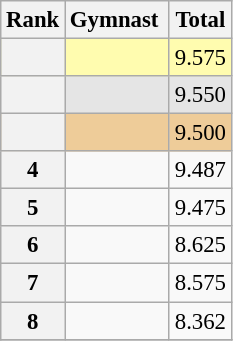<table class="wikitable sortable" style="text-align:center; font-size:95%">
<tr>
<th scope=col>Rank</th>
<th scope=col>Gymnast </th>
<th scope=col>Total</th>
</tr>
<tr bgcolor=fffcaf>
<th scope=row style="text-align:center"></th>
<td align=left> </td>
<td>9.575</td>
</tr>
<tr bgcolor=e5e5e5>
<th scope=row style="text-align:center"></th>
<td align=left> </td>
<td>9.550</td>
</tr>
<tr bgcolor=eecc99>
<th scope=row style="text-align:center"></th>
<td align=left> </td>
<td>9.500</td>
</tr>
<tr>
<th scope=row style="text-align:center">4</th>
<td align=left> </td>
<td>9.487</td>
</tr>
<tr>
<th scope=row style="text-align:center">5</th>
<td align=left> </td>
<td>9.475</td>
</tr>
<tr>
<th scope=row style="text-align:center">6</th>
<td align=left> </td>
<td>8.625</td>
</tr>
<tr>
<th scope=row style="text-align:center">7</th>
<td align=left> </td>
<td>8.575</td>
</tr>
<tr>
<th scope=row style="text-align:center">8</th>
<td align=left> </td>
<td>8.362</td>
</tr>
<tr>
</tr>
</table>
